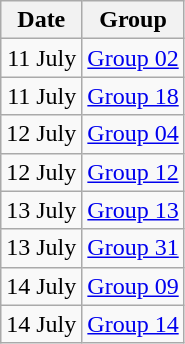<table class="wikitable">
<tr>
<th>Date</th>
<th>Group</th>
</tr>
<tr>
<td style="text-align:right;">11 July</td>
<td style="text-align:left;"><a href='#'>Group 02</a></td>
</tr>
<tr>
<td style="text-align:right;">11 July</td>
<td style="text-align:left;"><a href='#'>Group 18</a></td>
</tr>
<tr>
<td style="text-align:right;">12 July</td>
<td style="text-align:left;"><a href='#'>Group 04</a></td>
</tr>
<tr>
<td style="text-align:right;">12 July</td>
<td style="text-align:left;"><a href='#'>Group 12</a></td>
</tr>
<tr>
<td style="text-align:right;">13 July</td>
<td style="text-align:left;"><a href='#'>Group 13</a></td>
</tr>
<tr>
<td style="text-align:right;">13 July</td>
<td style="text-align:left;"><a href='#'>Group 31</a></td>
</tr>
<tr>
<td style="text-align:right;">14 July</td>
<td style="text-align:left;"><a href='#'>Group 09</a></td>
</tr>
<tr>
<td style="text-align:right;">14 July</td>
<td style="text-align:left;"><a href='#'>Group 14</a></td>
</tr>
</table>
